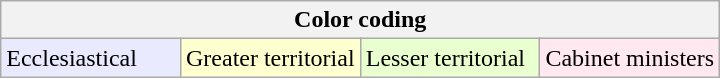<table class="wikitable">
<tr>
<th colspan = "4">Color coding</th>
</tr>
<tr>
<td style="background:#eaeaff; width:25%;">Ecclesiastical</td>
<td style="background:#ffffd0; width:25%;">Greater territorial</td>
<td style="background:#eaffd0; width:25%;">Lesser territorial</td>
<td style="background:#ffe8ef; width:25%;">Cabinet ministers</td>
</tr>
</table>
